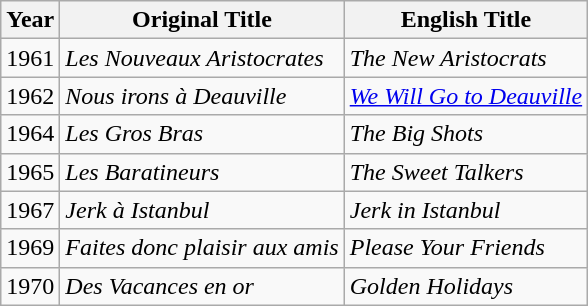<table class="wikitable">
<tr>
<th>Year</th>
<th>Original Title</th>
<th>English Title</th>
</tr>
<tr>
<td>1961</td>
<td><em>Les Nouveaux Aristocrates</em></td>
<td><em>The New Aristocrats</em></td>
</tr>
<tr>
<td>1962</td>
<td><em>Nous irons à Deauville</em></td>
<td><em><a href='#'>We Will Go to Deauville</a></em></td>
</tr>
<tr>
<td>1964</td>
<td><em>Les Gros Bras</em></td>
<td><em>The Big Shots</em></td>
</tr>
<tr>
<td>1965</td>
<td><em>Les Baratineurs</em></td>
<td><em>The Sweet Talkers</em></td>
</tr>
<tr>
<td>1967</td>
<td><em>Jerk à Istanbul</em></td>
<td><em>Jerk in Istanbul</em></td>
</tr>
<tr>
<td>1969</td>
<td><em>Faites donc plaisir aux amis</em></td>
<td><em>Please Your Friends</em></td>
</tr>
<tr>
<td>1970</td>
<td><em>Des Vacances en or</em></td>
<td><em>Golden Holidays</em></td>
</tr>
</table>
